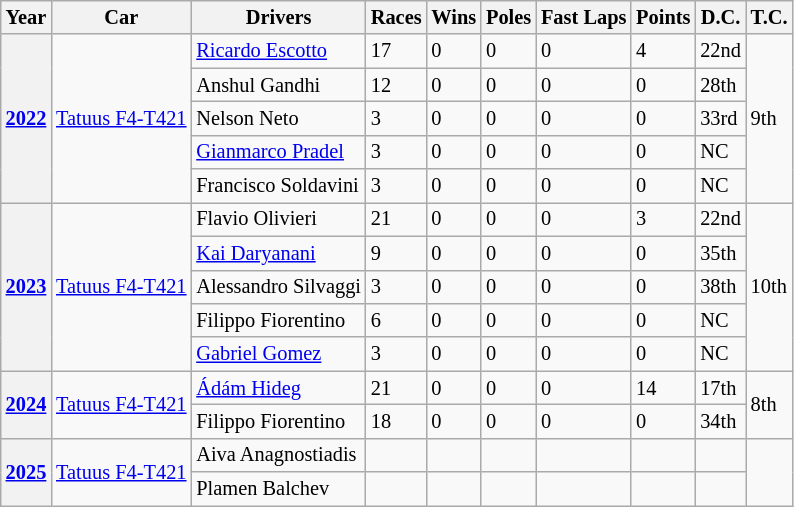<table class="wikitable" style="font-size: 85%">
<tr>
<th>Year</th>
<th>Car</th>
<th>Drivers</th>
<th>Races</th>
<th>Wins</th>
<th>Poles</th>
<th>Fast Laps</th>
<th>Points</th>
<th>D.C.</th>
<th>T.C.</th>
</tr>
<tr>
<th rowspan="5"><a href='#'>2022</a></th>
<td rowspan="5"><a href='#'>Tatuus F4-T421</a></td>
<td> <a href='#'>Ricardo Escotto</a></td>
<td>17</td>
<td>0</td>
<td>0</td>
<td>0</td>
<td>4</td>
<td>22nd</td>
<td rowspan="5">9th</td>
</tr>
<tr>
<td> Anshul Gandhi</td>
<td>12</td>
<td>0</td>
<td>0</td>
<td>0</td>
<td>0</td>
<td>28th</td>
</tr>
<tr>
<td> Nelson Neto</td>
<td>3</td>
<td>0</td>
<td>0</td>
<td>0</td>
<td>0</td>
<td>33rd</td>
</tr>
<tr>
<td> <a href='#'>Gianmarco Pradel</a></td>
<td>3</td>
<td>0</td>
<td>0</td>
<td>0</td>
<td>0</td>
<td>NC</td>
</tr>
<tr>
<td> Francisco Soldavini</td>
<td>3</td>
<td>0</td>
<td>0</td>
<td>0</td>
<td>0</td>
<td>NC</td>
</tr>
<tr>
<th rowspan="5"><a href='#'>2023</a></th>
<td rowspan="5"><a href='#'>Tatuus F4-T421</a></td>
<td> Flavio Olivieri</td>
<td>21</td>
<td>0</td>
<td>0</td>
<td>0</td>
<td>3</td>
<td>22nd</td>
<td rowspan="5">10th</td>
</tr>
<tr>
<td> <a href='#'>Kai Daryanani</a></td>
<td>9</td>
<td>0</td>
<td>0</td>
<td>0</td>
<td>0</td>
<td>35th</td>
</tr>
<tr>
<td> Alessandro Silvaggi</td>
<td>3</td>
<td>0</td>
<td>0</td>
<td>0</td>
<td>0</td>
<td>38th</td>
</tr>
<tr>
<td> Filippo Fiorentino</td>
<td>6</td>
<td>0</td>
<td>0</td>
<td>0</td>
<td>0</td>
<td>NC</td>
</tr>
<tr>
<td> <a href='#'>Gabriel Gomez</a></td>
<td>3</td>
<td>0</td>
<td>0</td>
<td>0</td>
<td>0</td>
<td>NC</td>
</tr>
<tr>
<th rowspan="2"><a href='#'>2024</a></th>
<td rowspan="2"><a href='#'>Tatuus F4-T421</a></td>
<td> <a href='#'>Ádám Hideg</a></td>
<td>21</td>
<td>0</td>
<td>0</td>
<td>0</td>
<td>14</td>
<td>17th</td>
<td rowspan="2">8th</td>
</tr>
<tr>
<td> Filippo Fiorentino</td>
<td>18</td>
<td>0</td>
<td>0</td>
<td>0</td>
<td>0</td>
<td>34th</td>
</tr>
<tr>
<th rowspan="2"><a href='#'>2025</a></th>
<td rowspan="2"><a href='#'>Tatuus F4-T421</a></td>
<td> Aiva Anagnostiadis</td>
<td></td>
<td></td>
<td></td>
<td></td>
<td></td>
<td></td>
<td rowspan="2"></td>
</tr>
<tr>
<td> Plamen Balchev</td>
<td></td>
<td></td>
<td></td>
<td></td>
<td></td>
<td></td>
</tr>
</table>
